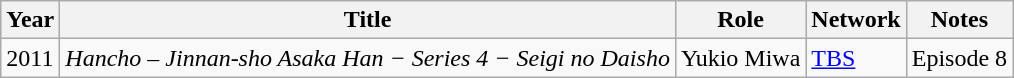<table class="wikitable">
<tr>
<th>Year</th>
<th>Title</th>
<th>Role</th>
<th>Network</th>
<th>Notes</th>
</tr>
<tr>
<td>2011</td>
<td><em>Hancho – Jinnan-sho Asaka Han − Series 4 − Seigi no Daisho</em></td>
<td>Yukio Miwa</td>
<td><a href='#'>TBS</a></td>
<td>Episode 8</td>
</tr>
</table>
